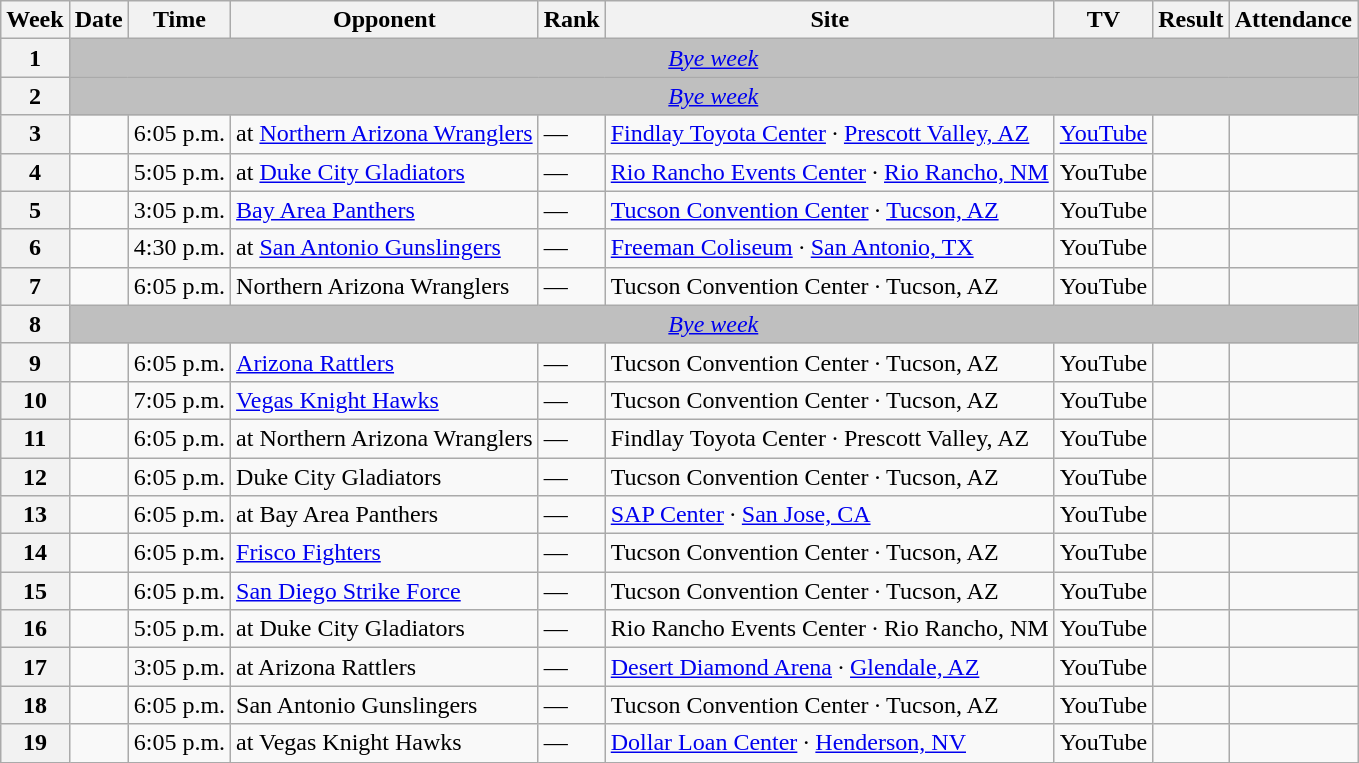<table class="wikitable">
<tr>
<th>Week</th>
<th>Date</th>
<th>Time</th>
<th>Opponent</th>
<th>Rank</th>
<th>Site</th>
<th>TV</th>
<th>Result</th>
<th>Attendance</th>
</tr>
<tr>
<th>1</th>
<td colspan="8" style="background:#BFBFBF; text-align: center"><em><a href='#'>Bye week</a></em></td>
</tr>
<tr>
<th>2</th>
<td colspan="8" style="background:#BFBFBF; text-align: center"><em><a href='#'>Bye week</a></em></td>
</tr>
<tr>
<th>3</th>
<td></td>
<td>6:05 p.m.</td>
<td>at <a href='#'>Northern Arizona Wranglers</a></td>
<td>—</td>
<td><a href='#'>Findlay Toyota Center</a> · <a href='#'>Prescott Valley, AZ</a></td>
<td><a href='#'>YouTube</a></td>
<td></td>
<td></td>
</tr>
<tr>
<th>4</th>
<td></td>
<td>5:05 p.m.</td>
<td>at <a href='#'>Duke City Gladiators</a></td>
<td>—</td>
<td><a href='#'>Rio Rancho Events Center</a> · <a href='#'>Rio Rancho, NM</a></td>
<td>YouTube</td>
<td></td>
<td></td>
</tr>
<tr>
<th>5</th>
<td></td>
<td>3:05 p.m.</td>
<td><a href='#'>Bay Area Panthers</a></td>
<td>—</td>
<td><a href='#'>Tucson Convention Center</a> · <a href='#'>Tucson, AZ</a></td>
<td>YouTube</td>
<td></td>
<td></td>
</tr>
<tr>
<th>6</th>
<td></td>
<td>4:30 p.m.</td>
<td>at <a href='#'>San Antonio Gunslingers</a></td>
<td>—</td>
<td><a href='#'>Freeman Coliseum</a> · <a href='#'>San Antonio, TX</a></td>
<td>YouTube</td>
<td></td>
<td></td>
</tr>
<tr>
<th>7</th>
<td></td>
<td>6:05 p.m.</td>
<td>Northern Arizona Wranglers</td>
<td>—</td>
<td>Tucson Convention Center · Tucson, AZ</td>
<td>YouTube</td>
<td></td>
<td></td>
</tr>
<tr>
<th>8</th>
<td colspan="8" style="background:#BFBFBF; text-align: center"><em><a href='#'>Bye week</a></em></td>
</tr>
<tr>
<th>9</th>
<td></td>
<td>6:05 p.m.</td>
<td><a href='#'>Arizona Rattlers</a></td>
<td>—</td>
<td>Tucson Convention Center · Tucson, AZ</td>
<td>YouTube</td>
<td></td>
<td></td>
</tr>
<tr>
<th>10</th>
<td></td>
<td>7:05 p.m.</td>
<td><a href='#'>Vegas Knight Hawks</a></td>
<td>—</td>
<td>Tucson Convention Center · Tucson, AZ</td>
<td>YouTube</td>
<td></td>
<td></td>
</tr>
<tr>
<th>11</th>
<td></td>
<td>6:05 p.m.</td>
<td>at Northern Arizona Wranglers</td>
<td>—</td>
<td>Findlay Toyota Center · Prescott Valley, AZ</td>
<td>YouTube</td>
<td></td>
<td></td>
</tr>
<tr>
<th>12</th>
<td></td>
<td>6:05 p.m.</td>
<td>Duke City Gladiators</td>
<td>—</td>
<td>Tucson Convention Center · Tucson, AZ</td>
<td>YouTube</td>
<td></td>
<td></td>
</tr>
<tr>
<th>13</th>
<td></td>
<td>6:05 p.m.</td>
<td>at Bay Area Panthers</td>
<td>—</td>
<td><a href='#'>SAP Center</a> · <a href='#'>San Jose, CA</a></td>
<td>YouTube</td>
<td></td>
<td></td>
</tr>
<tr>
<th>14</th>
<td></td>
<td>6:05 p.m.</td>
<td><a href='#'>Frisco Fighters</a></td>
<td>—</td>
<td>Tucson Convention Center · Tucson, AZ</td>
<td>YouTube</td>
<td></td>
<td></td>
</tr>
<tr>
<th>15</th>
<td></td>
<td>6:05 p.m.</td>
<td><a href='#'>San Diego Strike Force</a></td>
<td>—</td>
<td>Tucson Convention Center · Tucson, AZ</td>
<td>YouTube</td>
<td></td>
<td></td>
</tr>
<tr>
<th>16</th>
<td></td>
<td>5:05 p.m.</td>
<td>at Duke City Gladiators</td>
<td>—</td>
<td>Rio Rancho Events Center · Rio Rancho, NM</td>
<td>YouTube</td>
<td></td>
<td></td>
</tr>
<tr>
<th>17</th>
<td></td>
<td>3:05 p.m.</td>
<td>at Arizona Rattlers</td>
<td>—</td>
<td><a href='#'>Desert Diamond Arena</a> · <a href='#'>Glendale, AZ</a></td>
<td>YouTube</td>
<td></td>
<td></td>
</tr>
<tr>
<th>18</th>
<td></td>
<td>6:05 p.m.</td>
<td>San Antonio Gunslingers</td>
<td>—</td>
<td>Tucson Convention Center · Tucson, AZ</td>
<td>YouTube</td>
<td></td>
<td></td>
</tr>
<tr>
<th>19</th>
<td></td>
<td>6:05 p.m.</td>
<td>at Vegas Knight Hawks</td>
<td>—</td>
<td><a href='#'>Dollar Loan Center</a> · <a href='#'>Henderson, NV</a></td>
<td>YouTube</td>
<td></td>
<td></td>
</tr>
</table>
